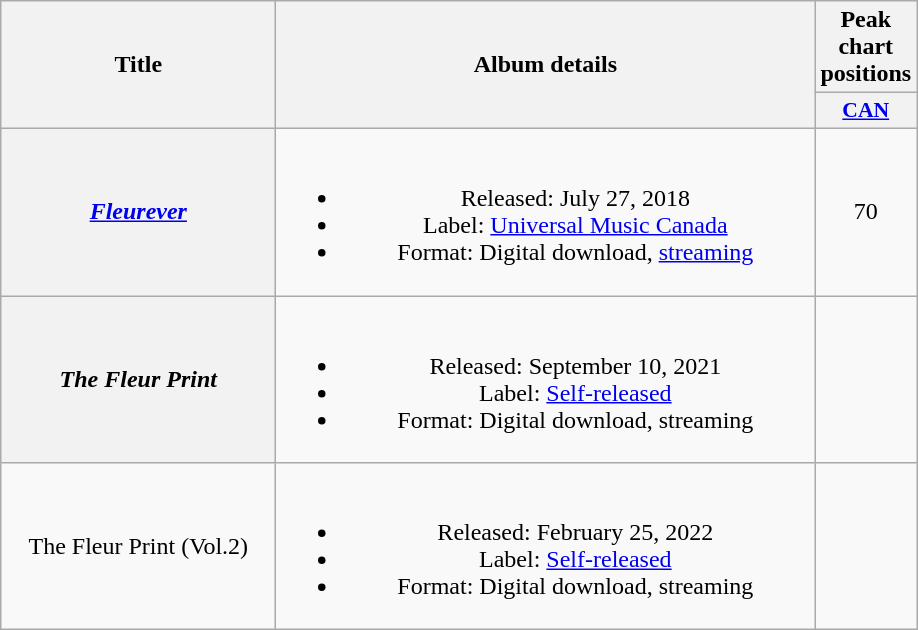<table class="wikitable plainrowheaders" style="text-align:center;">
<tr>
<th scope="col" rowspan="2" style="width:11em;">Title</th>
<th scope="col" rowspan="2" style="width:22em;">Album details</th>
<th scope="col" colspan="1">Peak chart positions</th>
</tr>
<tr>
<th scope="col" style="width:3.5em;font-size:90%;"><a href='#'>CAN</a><br></th>
</tr>
<tr>
<th scope="row"><em><a href='#'>Fleurever</a></em></th>
<td><br><ul><li>Released: July 27, 2018</li><li>Label: <a href='#'>Universal Music Canada</a></li><li>Format: Digital download, <a href='#'>streaming</a></li></ul></td>
<td>70</td>
</tr>
<tr>
<th scope="row"><em>The Fleur Print</em></th>
<td><br><ul><li>Released: September 10, 2021</li><li>Label: <a href='#'>Self-released</a></li><li>Format: Digital download, streaming</li></ul></td>
<td></td>
</tr>
<tr>
<td>The Fleur Print (Vol.2)</td>
<td><br><ul><li>Released: February 25, 2022</li><li>Label: <a href='#'>Self-released</a></li><li>Format: Digital download, streaming</li></ul></td>
<td></td>
</tr>
</table>
